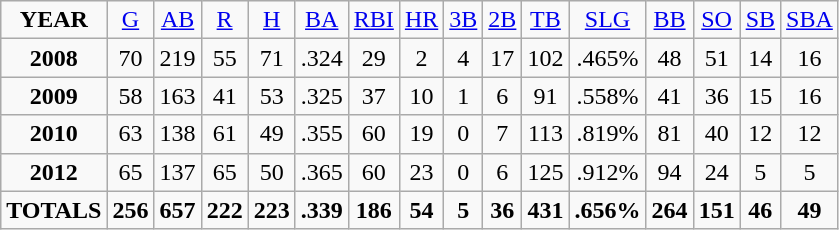<table class="wikitable">
<tr align=center>
<td><strong>YEAR</strong></td>
<td><a href='#'>G</a></td>
<td><a href='#'>AB</a></td>
<td><a href='#'>R</a></td>
<td><a href='#'>H</a></td>
<td><a href='#'>BA</a></td>
<td><a href='#'>RBI</a></td>
<td><a href='#'>HR</a></td>
<td><a href='#'>3B</a></td>
<td><a href='#'>2B</a></td>
<td><a href='#'>TB</a></td>
<td><a href='#'>SLG</a></td>
<td><a href='#'>BB</a></td>
<td><a href='#'>SO</a></td>
<td><a href='#'>SB</a></td>
<td><a href='#'>SBA</a></td>
</tr>
<tr align=center>
<td><strong>2008</strong></td>
<td>70</td>
<td>219</td>
<td>55</td>
<td>71</td>
<td>.324</td>
<td>29</td>
<td>2</td>
<td>4</td>
<td>17</td>
<td>102</td>
<td>.465%</td>
<td>48</td>
<td>51</td>
<td>14</td>
<td>16</td>
</tr>
<tr align=center>
<td><strong>2009</strong></td>
<td>58</td>
<td>163</td>
<td>41</td>
<td>53</td>
<td>.325</td>
<td>37</td>
<td>10</td>
<td>1</td>
<td>6</td>
<td>91</td>
<td>.558%</td>
<td>41</td>
<td>36</td>
<td>15</td>
<td>16</td>
</tr>
<tr align=center>
<td><strong>2010</strong></td>
<td>63</td>
<td>138</td>
<td>61</td>
<td>49</td>
<td>.355</td>
<td>60</td>
<td>19</td>
<td>0</td>
<td>7</td>
<td>113</td>
<td>.819%</td>
<td>81</td>
<td>40</td>
<td>12</td>
<td>12</td>
</tr>
<tr align=center>
<td><strong>2012</strong></td>
<td>65</td>
<td>137</td>
<td>65</td>
<td>50</td>
<td>.365</td>
<td>60</td>
<td>23</td>
<td>0</td>
<td>6</td>
<td>125</td>
<td>.912%</td>
<td>94</td>
<td>24</td>
<td>5</td>
<td>5</td>
</tr>
<tr align=center>
<td><strong>TOTALS</strong></td>
<td><strong>256</strong></td>
<td><strong>657</strong></td>
<td><strong>222</strong></td>
<td><strong>223</strong></td>
<td><strong>.339</strong></td>
<td><strong>186</strong></td>
<td><strong>54</strong></td>
<td><strong>5</strong></td>
<td><strong>36</strong></td>
<td><strong>431</strong></td>
<td><strong>.656%</strong></td>
<td><strong>264</strong></td>
<td><strong>151</strong></td>
<td><strong>46</strong></td>
<td><strong>49</strong></td>
</tr>
</table>
